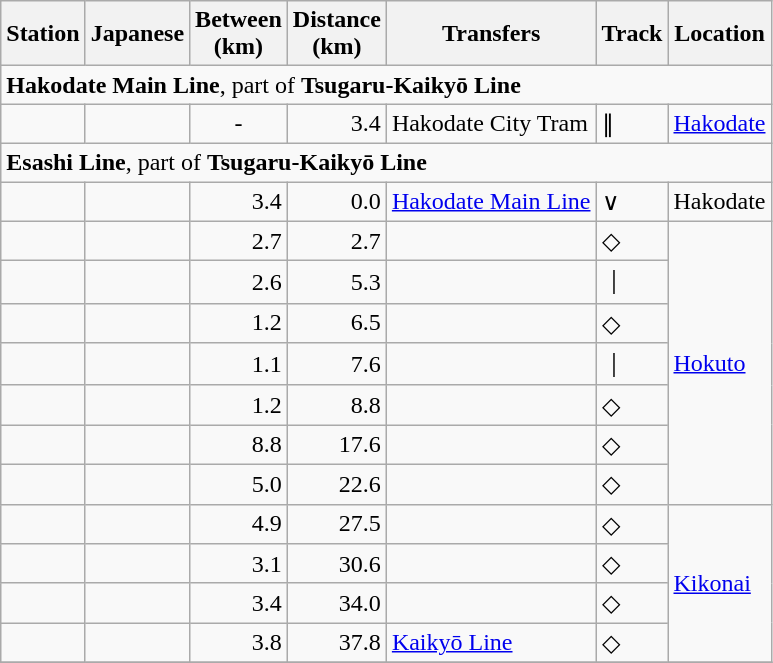<table class="wikitable" rules="all">
<tr>
<th>Station</th>
<th>Japanese</th>
<th style="width:2.5em;">Between (km)</th>
<th style="width:3.2em;">Distance (km)</th>
<th>Transfers</th>
<th style="width:1em;">Track</th>
<th>Location</th>
</tr>
<tr>
<td colspan=7><strong>Hakodate Main Line</strong>, part of <strong>Tsugaru-Kaikyō Line</strong></td>
</tr>
<tr>
<td></td>
<td></td>
<td style="text-align:center;">-</td>
<td style="text-align:right;">3.4</td>
<td>Hakodate City Tram</td>
<td>∥</td>
<td><a href='#'>Hakodate</a></td>
</tr>
<tr>
<td colspan=7><strong>Esashi Line</strong>, part of <strong>Tsugaru-Kaikyō Line</strong></td>
</tr>
<tr>
<td></td>
<td></td>
<td style="text-align:right;">3.4</td>
<td style="text-align:right;">0.0</td>
<td><a href='#'>Hakodate Main Line</a></td>
<td>∨</td>
<td>Hakodate</td>
</tr>
<tr>
<td></td>
<td></td>
<td style="text-align:right;">2.7</td>
<td style="text-align:right;">2.7</td>
<td> </td>
<td>◇</td>
<td rowspan="7"><a href='#'>Hokuto</a></td>
</tr>
<tr>
<td></td>
<td></td>
<td style="text-align:right;">2.6</td>
<td style="text-align:right;">5.3</td>
<td> </td>
<td>｜</td>
</tr>
<tr>
<td></td>
<td></td>
<td style="text-align:right;">1.2</td>
<td style="text-align:right;">6.5</td>
<td> </td>
<td>◇</td>
</tr>
<tr>
<td></td>
<td></td>
<td style="text-align:right;">1.1</td>
<td style="text-align:right;">7.6</td>
<td> </td>
<td>｜</td>
</tr>
<tr>
<td></td>
<td></td>
<td style="text-align:right;">1.2</td>
<td style="text-align:right;">8.8</td>
<td> </td>
<td>◇</td>
</tr>
<tr>
<td></td>
<td></td>
<td style="text-align:right;">8.8</td>
<td style="text-align:right;">17.6</td>
<td> </td>
<td>◇</td>
</tr>
<tr>
<td></td>
<td></td>
<td style="text-align:right;">5.0</td>
<td style="text-align:right;">22.6</td>
<td> </td>
<td>◇</td>
</tr>
<tr>
<td></td>
<td></td>
<td style="text-align:right;">4.9</td>
<td style="text-align:right;">27.5</td>
<td> </td>
<td>◇</td>
<td rowspan=4 style="white-space:nowrap;"><a href='#'>Kikonai</a></td>
</tr>
<tr>
<td></td>
<td></td>
<td style="text-align:right;">3.1</td>
<td style="text-align:right;">30.6</td>
<td> </td>
<td>◇</td>
</tr>
<tr>
<td></td>
<td></td>
<td style="text-align:right;">3.4</td>
<td style="text-align:right;">34.0</td>
<td> </td>
<td>◇</td>
</tr>
<tr>
<td></td>
<td></td>
<td style="text-align:right;">3.8</td>
<td style="text-align:right;">37.8</td>
<td><a href='#'>Kaikyō Line</a></td>
<td>◇</td>
</tr>
<tr>
</tr>
</table>
